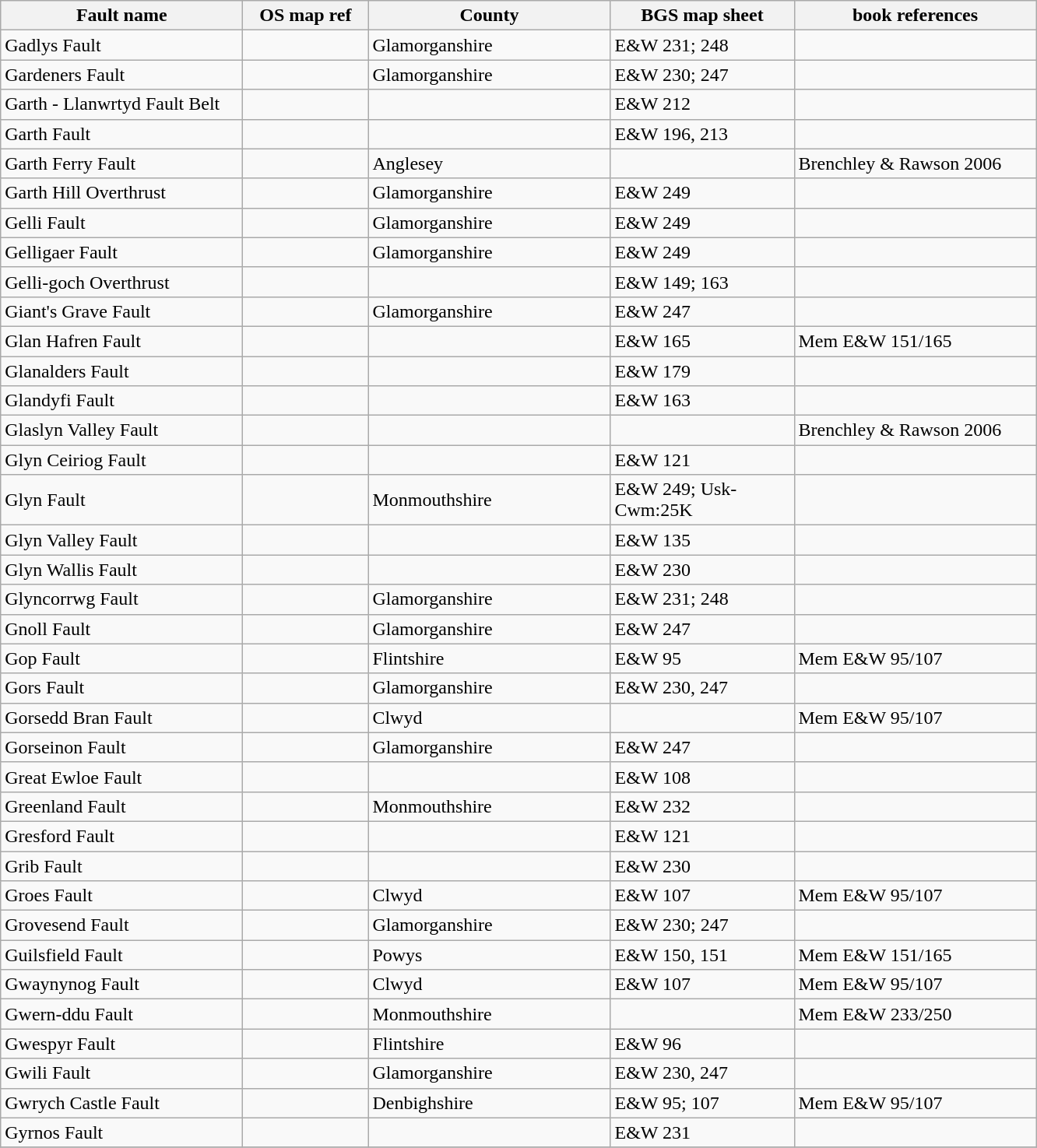<table class="wikitable">
<tr>
<th width="200pt">Fault name</th>
<th width="100pt">OS map ref</th>
<th width="200pt">County</th>
<th width="150pt">BGS map sheet</th>
<th width="200pt">book references</th>
</tr>
<tr>
<td>Gadlys Fault</td>
<td></td>
<td>Glamorganshire</td>
<td>E&W 231; 248</td>
<td></td>
</tr>
<tr>
<td>Gardeners Fault</td>
<td></td>
<td>Glamorganshire</td>
<td>E&W 230; 247</td>
<td></td>
</tr>
<tr>
<td>Garth - Llanwrtyd Fault Belt</td>
<td></td>
<td></td>
<td>E&W 212</td>
<td></td>
</tr>
<tr>
<td>Garth Fault</td>
<td></td>
<td></td>
<td>E&W 196, 213</td>
<td></td>
</tr>
<tr>
<td>Garth Ferry Fault</td>
<td></td>
<td>Anglesey</td>
<td></td>
<td>Brenchley & Rawson 2006</td>
</tr>
<tr>
<td>Garth Hill Overthrust</td>
<td></td>
<td>Glamorganshire</td>
<td>E&W 249</td>
<td></td>
</tr>
<tr>
<td>Gelli Fault</td>
<td></td>
<td>Glamorganshire</td>
<td>E&W 249</td>
<td></td>
</tr>
<tr>
<td>Gelligaer Fault</td>
<td></td>
<td>Glamorganshire</td>
<td>E&W 249</td>
<td></td>
</tr>
<tr>
<td>Gelli-goch Overthrust</td>
<td></td>
<td></td>
<td>E&W 149; 163</td>
<td></td>
</tr>
<tr>
<td>Giant's Grave Fault</td>
<td></td>
<td>Glamorganshire</td>
<td>E&W 247</td>
<td></td>
</tr>
<tr>
<td>Glan Hafren Fault</td>
<td></td>
<td></td>
<td>E&W 165</td>
<td>Mem E&W 151/165</td>
</tr>
<tr>
<td>Glanalders Fault</td>
<td></td>
<td></td>
<td>E&W 179</td>
<td></td>
</tr>
<tr>
<td>Glandyfi Fault</td>
<td></td>
<td></td>
<td>E&W 163</td>
<td></td>
</tr>
<tr>
<td>Glaslyn Valley Fault</td>
<td></td>
<td></td>
<td></td>
<td>Brenchley & Rawson 2006</td>
</tr>
<tr>
<td>Glyn Ceiriog Fault</td>
<td></td>
<td></td>
<td>E&W 121</td>
<td></td>
</tr>
<tr>
<td>Glyn Fault</td>
<td></td>
<td>Monmouthshire</td>
<td>E&W 249; Usk-Cwm:25K</td>
<td></td>
</tr>
<tr>
<td>Glyn Valley Fault</td>
<td></td>
<td></td>
<td>E&W 135</td>
<td></td>
</tr>
<tr>
<td>Glyn Wallis Fault</td>
<td></td>
<td></td>
<td>E&W 230</td>
<td></td>
</tr>
<tr>
<td>Glyncorrwg Fault</td>
<td></td>
<td>Glamorganshire</td>
<td>E&W 231; 248</td>
<td></td>
</tr>
<tr>
<td>Gnoll Fault</td>
<td></td>
<td>Glamorganshire</td>
<td>E&W 247</td>
<td></td>
</tr>
<tr>
<td>Gop Fault</td>
<td></td>
<td>Flintshire</td>
<td>E&W 95</td>
<td>Mem E&W 95/107</td>
</tr>
<tr>
<td>Gors Fault</td>
<td></td>
<td>Glamorganshire</td>
<td>E&W 230, 247</td>
<td></td>
</tr>
<tr>
<td>Gorsedd Bran Fault</td>
<td></td>
<td>Clwyd</td>
<td></td>
<td>Mem E&W 95/107</td>
</tr>
<tr>
<td>Gorseinon Fault</td>
<td></td>
<td>Glamorganshire</td>
<td>E&W 247</td>
<td></td>
</tr>
<tr>
<td>Great Ewloe Fault</td>
<td></td>
<td></td>
<td>E&W 108</td>
<td></td>
</tr>
<tr>
<td>Greenland Fault</td>
<td></td>
<td>Monmouthshire</td>
<td>E&W 232</td>
<td></td>
</tr>
<tr>
<td>Gresford Fault</td>
<td></td>
<td></td>
<td>E&W 121</td>
<td></td>
</tr>
<tr>
<td>Grib Fault</td>
<td></td>
<td></td>
<td>E&W 230</td>
<td></td>
</tr>
<tr>
<td>Groes Fault</td>
<td></td>
<td>Clwyd</td>
<td>E&W 107</td>
<td>Mem E&W 95/107</td>
</tr>
<tr>
<td>Grovesend Fault</td>
<td></td>
<td>Glamorganshire</td>
<td>E&W 230; 247</td>
<td></td>
</tr>
<tr>
<td>Guilsfield Fault</td>
<td></td>
<td>Powys</td>
<td>E&W 150, 151</td>
<td>Mem E&W 151/165</td>
</tr>
<tr>
<td>Gwaynynog Fault</td>
<td></td>
<td>Clwyd</td>
<td>E&W 107</td>
<td>Mem E&W 95/107</td>
</tr>
<tr>
<td>Gwern-ddu Fault</td>
<td></td>
<td>Monmouthshire</td>
<td></td>
<td>Mem E&W 233/250</td>
</tr>
<tr>
<td>Gwespyr Fault</td>
<td></td>
<td>Flintshire</td>
<td>E&W 96</td>
<td></td>
</tr>
<tr>
<td>Gwili Fault</td>
<td></td>
<td>Glamorganshire</td>
<td>E&W 230, 247</td>
<td></td>
</tr>
<tr>
<td>Gwrych Castle Fault</td>
<td></td>
<td>Denbighshire</td>
<td>E&W 95; 107</td>
<td>Mem E&W 95/107</td>
</tr>
<tr>
<td>Gyrnos Fault</td>
<td></td>
<td></td>
<td>E&W 231</td>
<td></td>
</tr>
<tr>
</tr>
</table>
